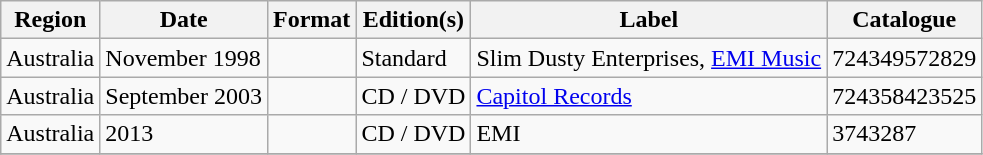<table class="wikitable plainrowheaders">
<tr>
<th scope="col">Region</th>
<th scope="col">Date</th>
<th scope="col">Format</th>
<th scope="col">Edition(s)</th>
<th scope="col">Label</th>
<th scope="col">Catalogue</th>
</tr>
<tr>
<td>Australia</td>
<td>November 1998</td>
<td></td>
<td>Standard</td>
<td>Slim Dusty Enterprises, <a href='#'>EMI Music</a></td>
<td>724349572829</td>
</tr>
<tr>
<td>Australia</td>
<td>September 2003</td>
<td></td>
<td>CD / DVD</td>
<td><a href='#'>Capitol Records</a></td>
<td>724358423525</td>
</tr>
<tr>
<td>Australia</td>
<td>2013</td>
<td></td>
<td>CD / DVD</td>
<td>EMI</td>
<td>3743287</td>
</tr>
<tr>
</tr>
</table>
